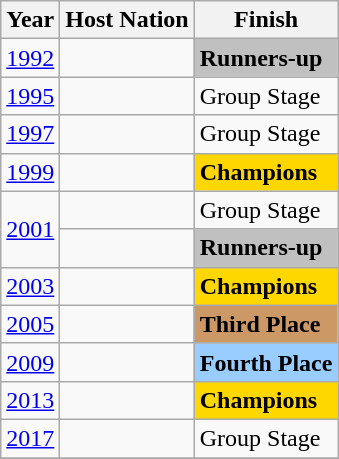<table class="wikitable">
<tr>
<th>Year</th>
<th>Host Nation</th>
<th>Finish</th>
</tr>
<tr>
<td><a href='#'>1992</a></td>
<td></td>
<td bgcolor=Silver><strong>Runners-up</strong></td>
</tr>
<tr>
<td><a href='#'>1995</a></td>
<td></td>
<td>Group Stage</td>
</tr>
<tr>
<td><a href='#'>1997</a></td>
<td></td>
<td>Group Stage</td>
</tr>
<tr>
<td><a href='#'>1999</a></td>
<td></td>
<td bgcolor=Gold><strong>Champions</strong></td>
</tr>
<tr>
<td rowspan=2><a href='#'>2001</a></td>
<td></td>
<td>Group Stage</td>
</tr>
<tr>
<td></td>
<td bgcolor=Silver><strong>Runners-up</strong></td>
</tr>
<tr>
<td><a href='#'>2003</a></td>
<td></td>
<td bgcolor=Gold><strong>Champions</strong></td>
</tr>
<tr>
<td><a href='#'>2005</a></td>
<td></td>
<td bgcolor=#cc9966><strong>Third Place</strong></td>
</tr>
<tr>
<td><a href='#'>2009</a></td>
<td></td>
<td bgcolor=#9acdff><strong>Fourth Place</strong></td>
</tr>
<tr>
<td><a href='#'>2013</a></td>
<td></td>
<td bgcolor=Gold><strong>Champions</strong></td>
</tr>
<tr>
<td><a href='#'>2017</a></td>
<td></td>
<td>Group Stage</td>
</tr>
<tr>
</tr>
</table>
